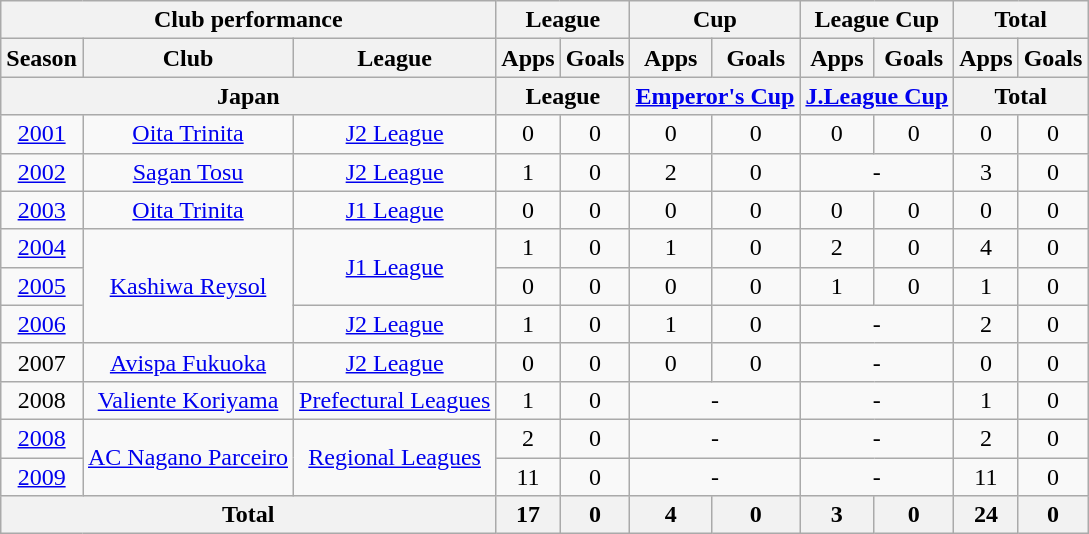<table class="wikitable" style="text-align:center;">
<tr>
<th colspan=3>Club performance</th>
<th colspan=2>League</th>
<th colspan=2>Cup</th>
<th colspan=2>League Cup</th>
<th colspan=2>Total</th>
</tr>
<tr>
<th>Season</th>
<th>Club</th>
<th>League</th>
<th>Apps</th>
<th>Goals</th>
<th>Apps</th>
<th>Goals</th>
<th>Apps</th>
<th>Goals</th>
<th>Apps</th>
<th>Goals</th>
</tr>
<tr>
<th colspan=3>Japan</th>
<th colspan=2>League</th>
<th colspan=2><a href='#'>Emperor's Cup</a></th>
<th colspan=2><a href='#'>J.League Cup</a></th>
<th colspan=2>Total</th>
</tr>
<tr>
<td><a href='#'>2001</a></td>
<td><a href='#'>Oita Trinita</a></td>
<td><a href='#'>J2 League</a></td>
<td>0</td>
<td>0</td>
<td>0</td>
<td>0</td>
<td>0</td>
<td>0</td>
<td>0</td>
<td>0</td>
</tr>
<tr>
<td><a href='#'>2002</a></td>
<td><a href='#'>Sagan Tosu</a></td>
<td><a href='#'>J2 League</a></td>
<td>1</td>
<td>0</td>
<td>2</td>
<td>0</td>
<td colspan="2">-</td>
<td>3</td>
<td>0</td>
</tr>
<tr>
<td><a href='#'>2003</a></td>
<td><a href='#'>Oita Trinita</a></td>
<td><a href='#'>J1 League</a></td>
<td>0</td>
<td>0</td>
<td>0</td>
<td>0</td>
<td>0</td>
<td>0</td>
<td>0</td>
<td>0</td>
</tr>
<tr>
<td><a href='#'>2004</a></td>
<td rowspan="3"><a href='#'>Kashiwa Reysol</a></td>
<td rowspan="2"><a href='#'>J1 League</a></td>
<td>1</td>
<td>0</td>
<td>1</td>
<td>0</td>
<td>2</td>
<td>0</td>
<td>4</td>
<td>0</td>
</tr>
<tr>
<td><a href='#'>2005</a></td>
<td>0</td>
<td>0</td>
<td>0</td>
<td>0</td>
<td>1</td>
<td>0</td>
<td>1</td>
<td>0</td>
</tr>
<tr>
<td><a href='#'>2006</a></td>
<td><a href='#'>J2 League</a></td>
<td>1</td>
<td>0</td>
<td>1</td>
<td>0</td>
<td colspan="2">-</td>
<td>2</td>
<td>0</td>
</tr>
<tr>
<td>2007</td>
<td><a href='#'>Avispa Fukuoka</a></td>
<td><a href='#'>J2 League</a></td>
<td>0</td>
<td>0</td>
<td>0</td>
<td>0</td>
<td colspan="2">-</td>
<td>0</td>
<td>0</td>
</tr>
<tr>
<td>2008</td>
<td><a href='#'>Valiente Koriyama</a></td>
<td><a href='#'>Prefectural Leagues</a></td>
<td>1</td>
<td>0</td>
<td colspan="2">-</td>
<td colspan="2">-</td>
<td>1</td>
<td>0</td>
</tr>
<tr>
<td><a href='#'>2008</a></td>
<td rowspan="2"><a href='#'>AC Nagano Parceiro</a></td>
<td rowspan="2"><a href='#'>Regional Leagues</a></td>
<td>2</td>
<td>0</td>
<td colspan="2">-</td>
<td colspan="2">-</td>
<td>2</td>
<td>0</td>
</tr>
<tr>
<td><a href='#'>2009</a></td>
<td>11</td>
<td>0</td>
<td colspan="2">-</td>
<td colspan="2">-</td>
<td>11</td>
<td>0</td>
</tr>
<tr>
<th colspan=3>Total</th>
<th>17</th>
<th>0</th>
<th>4</th>
<th>0</th>
<th>3</th>
<th>0</th>
<th>24</th>
<th>0</th>
</tr>
</table>
